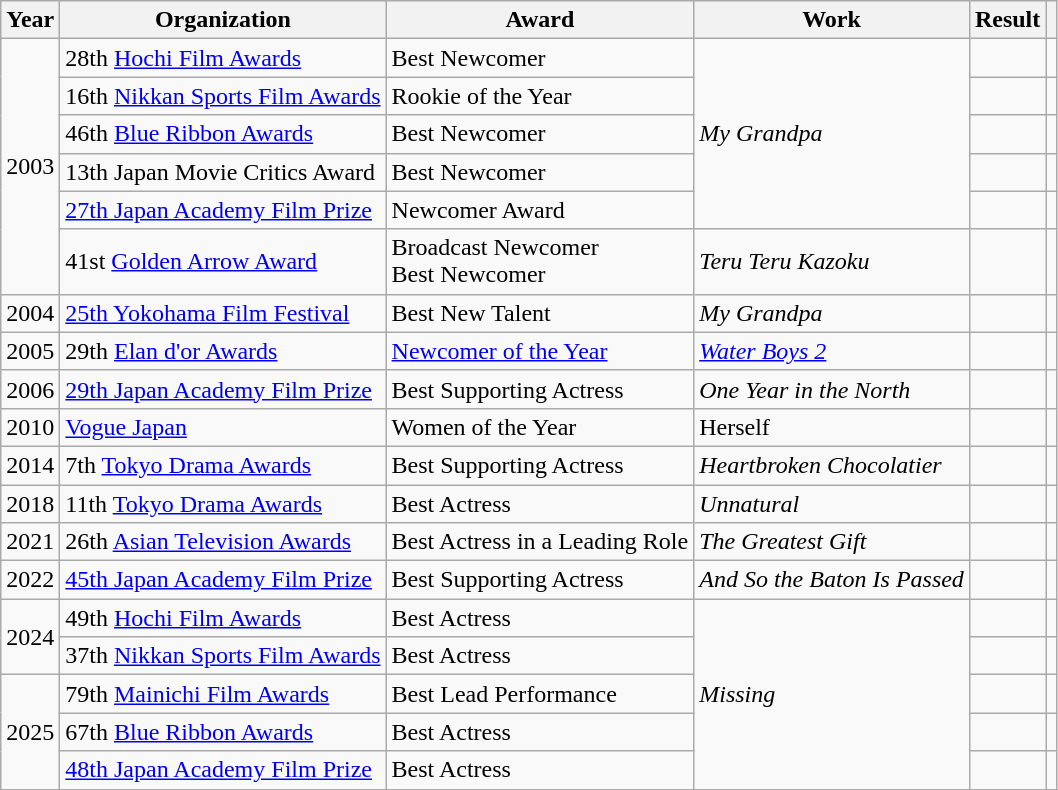<table class="wikitable sortable">
<tr>
<th>Year</th>
<th>Organization</th>
<th>Award</th>
<th>Work</th>
<th>Result</th>
<th class="unsortable"></th>
</tr>
<tr>
<td rowspan="6">2003</td>
<td>28th <a href='#'>Hochi Film Awards</a></td>
<td>Best Newcomer</td>
<td rowspan="5"><em>My Grandpa</em></td>
<td></td>
<td></td>
</tr>
<tr>
<td>16th <a href='#'>Nikkan Sports Film Awards</a></td>
<td>Rookie of the Year</td>
<td></td>
<td></td>
</tr>
<tr>
<td>46th <a href='#'>Blue Ribbon Awards</a></td>
<td>Best Newcomer</td>
<td></td>
<td></td>
</tr>
<tr>
<td>13th Japan Movie Critics Award</td>
<td>Best Newcomer</td>
<td></td>
<td></td>
</tr>
<tr>
<td><a href='#'>27th Japan Academy Film Prize</a></td>
<td>Newcomer Award</td>
<td></td>
<td></td>
</tr>
<tr>
<td>41st <a href='#'>Golden Arrow Award</a></td>
<td>Broadcast Newcomer<br>Best Newcomer</td>
<td><em>Teru Teru Kazoku</em></td>
<td></td>
<td></td>
</tr>
<tr>
<td>2004</td>
<td><a href='#'>25th Yokohama Film Festival</a></td>
<td>Best New Talent</td>
<td><em>My Grandpa</em></td>
<td></td>
<td></td>
</tr>
<tr>
<td>2005</td>
<td>29th <a href='#'>Elan d'or Awards</a></td>
<td><a href='#'>Newcomer of the Year</a></td>
<td><em><a href='#'>Water Boys 2</a></em></td>
<td></td>
<td></td>
</tr>
<tr>
<td>2006</td>
<td><a href='#'>29th Japan Academy Film Prize</a></td>
<td>Best Supporting Actress</td>
<td><em>One Year in the North</em></td>
<td></td>
<td></td>
</tr>
<tr>
<td>2010</td>
<td><a href='#'>Vogue Japan</a></td>
<td>Women of the Year</td>
<td>Herself</td>
<td></td>
<td></td>
</tr>
<tr>
<td>2014</td>
<td>7th <a href='#'>Tokyo Drama Awards</a></td>
<td>Best Supporting Actress</td>
<td><em>Heartbroken Chocolatier</em></td>
<td></td>
<td></td>
</tr>
<tr>
<td>2018</td>
<td>11th <a href='#'>Tokyo Drama Awards</a></td>
<td>Best Actress</td>
<td><em>Unnatural</em></td>
<td></td>
<td></td>
</tr>
<tr>
<td>2021</td>
<td>26th <a href='#'>Asian Television Awards</a></td>
<td>Best Actress in a Leading Role</td>
<td><em>The Greatest Gift</em></td>
<td></td>
<td></td>
</tr>
<tr>
<td>2022</td>
<td><a href='#'>45th Japan Academy Film Prize</a></td>
<td>Best Supporting Actress</td>
<td><em>And So the Baton Is Passed</em></td>
<td></td>
<td></td>
</tr>
<tr>
<td rowspan="2">2024</td>
<td>49th <a href='#'>Hochi Film Awards</a></td>
<td>Best Actress</td>
<td rowspan="5"><em>Missing</em></td>
<td></td>
<td></td>
</tr>
<tr>
<td>37th <a href='#'>Nikkan Sports Film Awards</a></td>
<td>Best Actress</td>
<td></td>
<td></td>
</tr>
<tr>
<td rowspan="3">2025</td>
<td>79th <a href='#'>Mainichi Film Awards</a></td>
<td>Best Lead Performance</td>
<td></td>
<td></td>
</tr>
<tr>
<td>67th <a href='#'>Blue Ribbon Awards</a></td>
<td>Best Actress</td>
<td></td>
<td></td>
</tr>
<tr>
<td><a href='#'>48th Japan Academy Film Prize</a></td>
<td>Best Actress</td>
<td></td>
<td></td>
</tr>
<tr>
</tr>
</table>
